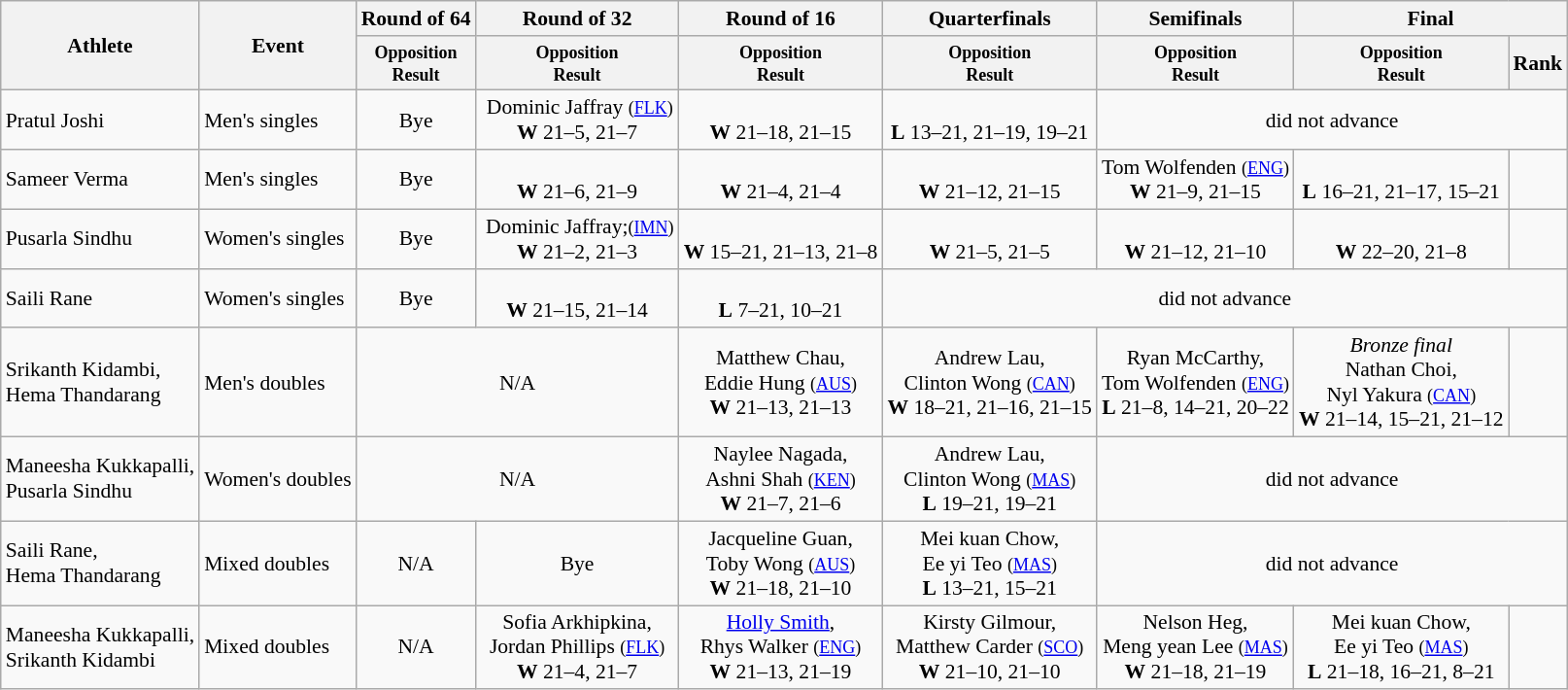<table class=wikitable style="font-size:90%">
<tr>
<th rowspan="2">Athlete</th>
<th rowspan="2">Event</th>
<th>Round of 64</th>
<th>Round of 32</th>
<th>Round of 16</th>
<th>Quarterfinals</th>
<th>Semifinals</th>
<th colspan="2">Final</th>
</tr>
<tr>
<th style="line-height:1em"><small>Opposition<br>Result</small></th>
<th style="line-height:1em"><small>Opposition<br>Result</small></th>
<th style="line-height:1em"><small>Opposition<br>Result</small></th>
<th style="line-height:1em"><small>Opposition<br>Result</small></th>
<th style="line-height:1em"><small>Opposition<br>Result</small></th>
<th style="line-height:1em"><small>Opposition<br>Result</small></th>
<th>Rank</th>
</tr>
<tr>
<td>Pratul Joshi</td>
<td>Men's singles</td>
<td align="center">Bye</td>
<td align="center"> Dominic Jaffray <small>(<a href='#'>FLK</a>)</small><br><strong>W</strong> 21–5, 21–7</td>
<td align="center"><br><strong>W</strong> 21–18, 21–15</td>
<td align="center"><br><strong>L</strong> 13–21, 21–19, 19–21</td>
<td align="center" colspan=3>did not advance</td>
</tr>
<tr>
<td>Sameer Verma</td>
<td>Men's singles</td>
<td align="center">Bye</td>
<td align="center"><br><strong>W</strong> 21–6, 21–9</td>
<td align="center"><br><strong>W</strong> 21–4, 21–4</td>
<td align="center"><br><strong>W</strong> 21–12, 21–15</td>
<td align="center"> Tom Wolfenden <small>(<a href='#'>ENG</a>)</small><br><strong>W</strong> 21–9, 21–15</td>
<td align="center"><br><strong>L</strong> 16–21, 21–17, 15–21</td>
<td align="center"></td>
</tr>
<tr>
<td>Pusarla Sindhu</td>
<td>Women's singles</td>
<td align="center">Bye</td>
<td align="center"> Dominic Jaffray;<small>(<a href='#'>IMN</a>)</small><br><strong>W</strong> 21–2, 21–3</td>
<td align="center"><br><strong>W</strong> 15–21, 21–13, 21–8</td>
<td align="center"><br><strong>W</strong> 21–5, 21–5</td>
<td align="center"><br><strong>W</strong> 21–12, 21–10</td>
<td align="center"><br><strong>W</strong> 22–20, 21–8</td>
<td align="center"></td>
</tr>
<tr>
<td>Saili Rane</td>
<td>Women's singles</td>
<td align="center">Bye</td>
<td align="center"><br><strong>W</strong> 21–15, 21–14</td>
<td align="center"><br><strong>L</strong> 7–21, 10–21</td>
<td align="center" colspan=4>did not advance</td>
</tr>
<tr>
<td>Srikanth Kidambi,<br>Hema Thandarang</td>
<td>Men's doubles</td>
<td align="center" colspan=2>N/A</td>
<td align="center"> Matthew Chau,<br>Eddie Hung <small>(<a href='#'>AUS</a>)</small><br><strong>W</strong> 21–13, 21–13</td>
<td align="center"> Andrew Lau,<br>Clinton Wong <small>(<a href='#'>CAN</a>)</small><br><strong>W</strong> 18–21, 21–16, 21–15</td>
<td align="center"> Ryan McCarthy,<br>Tom Wolfenden <small>(<a href='#'>ENG</a>)</small><br><strong>L</strong> 21–8, 14–21, 20–22</td>
<td align="center"><em>Bronze final</em><br> Nathan Choi,<br>Nyl Yakura <small>(<a href='#'>CAN</a>)</small><br><strong>W</strong> 21–14, 15–21, 21–12</td>
<td align="center"></td>
</tr>
<tr>
<td>Maneesha Kukkapalli,<br>Pusarla Sindhu</td>
<td>Women's doubles</td>
<td align="center" colspan=2>N/A</td>
<td align="center"> Naylee Nagada,<br>Ashni Shah <small>(<a href='#'>KEN</a>)</small><br><strong>W</strong> 21–7, 21–6</td>
<td align="center"> Andrew Lau,<br>Clinton Wong <small>(<a href='#'>MAS</a>)</small><br><strong>L</strong> 19–21, 19–21</td>
<td align="center" colspan=3>did not advance</td>
</tr>
<tr>
<td>Saili Rane,<br>Hema Thandarang</td>
<td>Mixed doubles</td>
<td align="center">N/A</td>
<td align="center">Bye</td>
<td align="center"> Jacqueline Guan,<br>Toby Wong <small>(<a href='#'>AUS</a>)</small><br><strong>W</strong> 21–18, 21–10</td>
<td align="center"> Mei kuan Chow,<br>Ee yi Teo <small>(<a href='#'>MAS</a>)</small><br><strong>L</strong> 13–21, 15–21</td>
<td align="center" colspan=3>did not advance</td>
</tr>
<tr>
<td>Maneesha Kukkapalli,<br>Srikanth Kidambi</td>
<td>Mixed doubles</td>
<td align="center">N/A</td>
<td align="center"> Sofia Arkhipkina,<br>Jordan Phillips <small>(<a href='#'>FLK</a>)</small><br><strong>W</strong> 21–4, 21–7</td>
<td align="center"> <a href='#'>Holly Smith</a>,<br>Rhys Walker <small>(<a href='#'>ENG</a>)</small><br><strong>W</strong> 21–13, 21–19</td>
<td align="center"> Kirsty Gilmour,<br>Matthew Carder <small>(<a href='#'>SCO</a>)</small><br><strong>W</strong> 21–10, 21–10</td>
<td align="center"> Nelson Heg,<br>Meng yean Lee <small>(<a href='#'>MAS</a>)</small><br><strong>W</strong> 21–18, 21–19</td>
<td align="center"> Mei kuan Chow,<br>Ee yi Teo <small>(<a href='#'>MAS</a>)</small><br><strong>L</strong> 21–18, 16–21, 8–21</td>
<td align="center"></td>
</tr>
</table>
